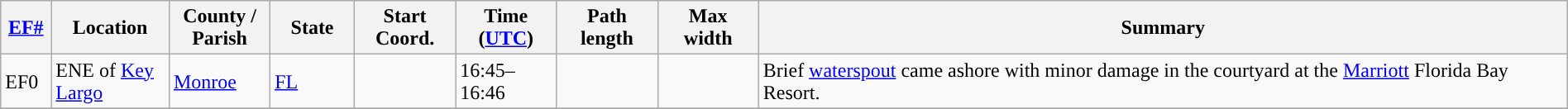<table class="wikitable sortable" style="width:100%;">
<tr>
<th scope="col" width="3%" align="center"><a href='#'>EF#</a></th>
<th scope="col" width="7%" align="center" class="unsortable">Location</th>
<th scope="col" width="6%" align="center" class="unsortable">County / Parish</th>
<th scope="col" width="5%" align="center">State</th>
<th scope="col" width="6%" align="center">Start Coord.</th>
<th scope="col" width="6%" align="center">Time (<a href='#'>UTC</a>)</th>
<th scope="col" width="6%" align="center">Path length</th>
<th scope="col" width="6%" align="center">Max width</th>
<th scope="col" width="48%" class="unsortable" align="center">Summary</th>
</tr>
<tr>
<td>EF0</td>
<td>ENE of <a href='#'>Key Largo</a></td>
<td><a href='#'>Monroe</a></td>
<td><a href='#'>FL</a></td>
<td></td>
<td>16:45–16:46</td>
<td></td>
<td></td>
<td>Brief <a href='#'>waterspout</a> came ashore with minor damage in the courtyard at the <a href='#'>Marriott</a> Florida Bay Resort.</td>
</tr>
<tr>
</tr>
</table>
